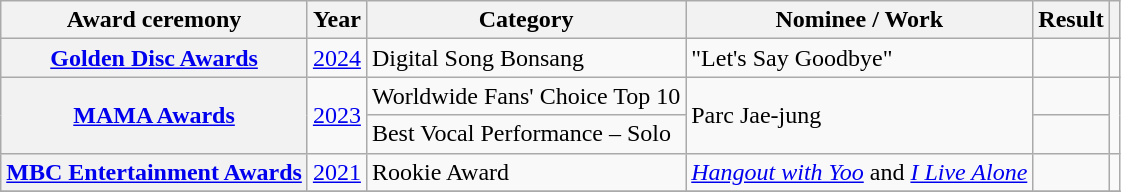<table class="wikitable plainrowheaders sortable">
<tr>
<th scope="col">Award ceremony</th>
<th scope="col">Year</th>
<th scope="col">Category</th>
<th scope="col">Nominee / Work</th>
<th scope="col">Result</th>
<th scope="col" class="unsortable"></th>
</tr>
<tr>
<th scope="row"><a href='#'>Golden Disc Awards</a></th>
<td style="text-align:center"><a href='#'>2024</a></td>
<td>Digital Song Bonsang</td>
<td>"Let's Say Goodbye"</td>
<td></td>
<td style="text-align:center"></td>
</tr>
<tr>
<th scope="row" rowspan="2"><a href='#'>MAMA Awards</a></th>
<td style="text-align:center" rowspan="2"><a href='#'>2023</a></td>
<td>Worldwide Fans' Choice Top 10</td>
<td rowspan="2">Parc Jae-jung</td>
<td></td>
<td style="text-align:center" rowspan="2"></td>
</tr>
<tr>
<td>Best Vocal Performance – Solo</td>
<td></td>
</tr>
<tr>
<th scope="row"><a href='#'>MBC Entertainment Awards</a></th>
<td style="text-align:center"><a href='#'>2021</a></td>
<td>Rookie Award</td>
<td><em><a href='#'>Hangout with Yoo</a></em> and <em><a href='#'>I Live Alone</a></em></td>
<td></td>
<td style="text-align:center"></td>
</tr>
<tr>
</tr>
</table>
